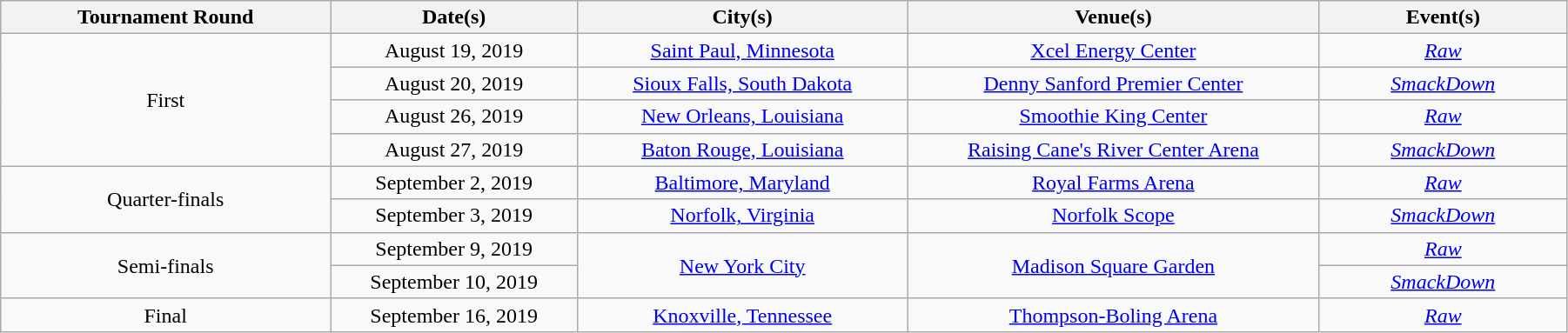<table class="wikitable sortable" width="95%" style="text-align:center;">
<tr>
<th width="20%">Tournament Round</th>
<th width="15%">Date(s)</th>
<th width="20%">City(s)</th>
<th width="25%">Venue(s)</th>
<th width="15%">Event(s)</th>
</tr>
<tr>
<td rowspan="4">First</td>
<td>August 19, 2019</td>
<td><a href='#'>Saint Paul, Minnesota</a></td>
<td><a href='#'>Xcel Energy Center</a></td>
<td><a href='#'><em>Raw</em></a></td>
</tr>
<tr>
<td>August 20, 2019</td>
<td><a href='#'>Sioux Falls, South Dakota</a></td>
<td><a href='#'>Denny Sanford Premier Center</a></td>
<td><a href='#'><em>SmackDown</em></a></td>
</tr>
<tr>
<td>August 26, 2019</td>
<td><a href='#'>New Orleans, Louisiana</a></td>
<td><a href='#'>Smoothie King Center</a></td>
<td><a href='#'><em>Raw</em></a></td>
</tr>
<tr>
<td>August 27, 2019</td>
<td><a href='#'>Baton Rouge, Louisiana</a></td>
<td><a href='#'>Raising Cane's River Center Arena</a></td>
<td><a href='#'><em>SmackDown</em></a></td>
</tr>
<tr>
<td rowspan="2">Quarter-finals</td>
<td>September 2, 2019</td>
<td><a href='#'>Baltimore, Maryland</a></td>
<td><a href='#'>Royal Farms Arena</a></td>
<td><a href='#'><em>Raw</em></a></td>
</tr>
<tr>
<td>September 3, 2019</td>
<td><a href='#'>Norfolk, Virginia</a></td>
<td><a href='#'>Norfolk Scope</a></td>
<td><a href='#'><em>SmackDown</em></a></td>
</tr>
<tr>
<td rowspan="2">Semi-finals</td>
<td>September 9, 2019</td>
<td rowspan="2"><a href='#'>New York City</a></td>
<td rowspan="2"><a href='#'>Madison Square Garden</a></td>
<td><a href='#'><em>Raw</em></a></td>
</tr>
<tr>
<td>September 10, 2019</td>
<td><a href='#'><em>SmackDown</em></a></td>
</tr>
<tr>
<td>Final</td>
<td>September 16, 2019</td>
<td><a href='#'>Knoxville, Tennessee</a></td>
<td><a href='#'>Thompson-Boling Arena</a></td>
<td><a href='#'><em>Raw</em></a></td>
</tr>
</table>
